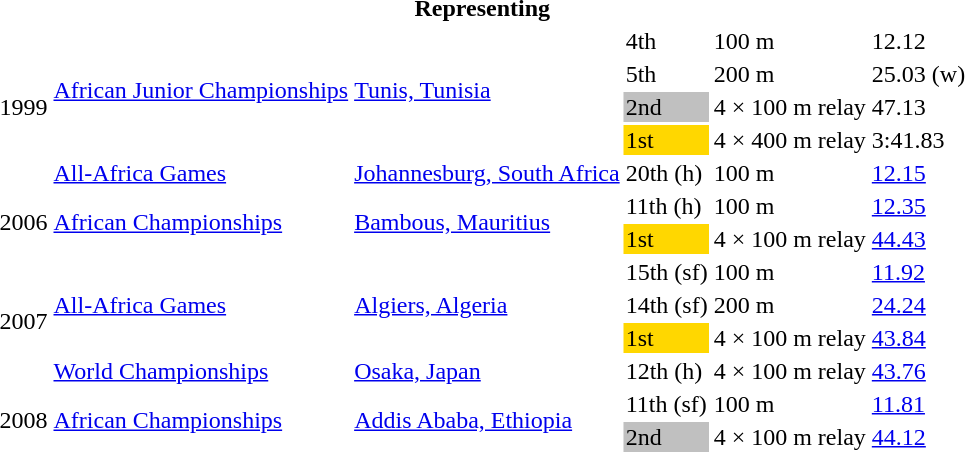<table>
<tr>
<th colspan="6">Representing </th>
</tr>
<tr>
<td rowspan=5>1999</td>
<td rowspan=4><a href='#'>African Junior Championships</a></td>
<td rowspan=4><a href='#'>Tunis, Tunisia</a></td>
<td>4th</td>
<td>100 m</td>
<td>12.12</td>
</tr>
<tr>
<td>5th</td>
<td>200 m</td>
<td>25.03 (w)</td>
</tr>
<tr>
<td bgcolor=silver>2nd</td>
<td>4 × 100 m relay</td>
<td>47.13</td>
</tr>
<tr>
<td bgcolor=gold>1st</td>
<td>4 × 400 m relay</td>
<td>3:41.83</td>
</tr>
<tr>
<td><a href='#'>All-Africa Games</a></td>
<td><a href='#'>Johannesburg, South Africa</a></td>
<td>20th (h)</td>
<td>100 m</td>
<td><a href='#'>12.15</a></td>
</tr>
<tr>
<td rowspan=2>2006</td>
<td rowspan=2><a href='#'>African Championships</a></td>
<td rowspan=2><a href='#'>Bambous, Mauritius</a></td>
<td>11th (h)</td>
<td>100 m</td>
<td><a href='#'>12.35</a></td>
</tr>
<tr>
<td bgcolor="gold">1st</td>
<td>4 × 100 m relay</td>
<td><a href='#'>44.43</a></td>
</tr>
<tr>
<td rowspan=4>2007</td>
<td rowspan=3><a href='#'>All-Africa Games</a></td>
<td rowspan=3><a href='#'>Algiers, Algeria</a></td>
<td>15th (sf)</td>
<td>100 m</td>
<td><a href='#'>11.92</a></td>
</tr>
<tr>
<td>14th (sf)</td>
<td>200 m</td>
<td><a href='#'>24.24</a></td>
</tr>
<tr>
<td bgcolor="gold">1st</td>
<td>4 × 100 m relay</td>
<td><a href='#'>43.84</a></td>
</tr>
<tr>
<td><a href='#'>World Championships</a></td>
<td><a href='#'>Osaka, Japan</a></td>
<td>12th (h)</td>
<td>4 × 100 m relay</td>
<td><a href='#'>43.76</a></td>
</tr>
<tr>
<td rowspan=2>2008</td>
<td rowspan=2><a href='#'>African Championships</a></td>
<td rowspan=2><a href='#'>Addis Ababa, Ethiopia</a></td>
<td>11th (sf)</td>
<td>100 m</td>
<td><a href='#'>11.81</a></td>
</tr>
<tr>
<td bgcolor="silver">2nd</td>
<td>4 × 100 m relay</td>
<td><a href='#'>44.12</a></td>
</tr>
</table>
